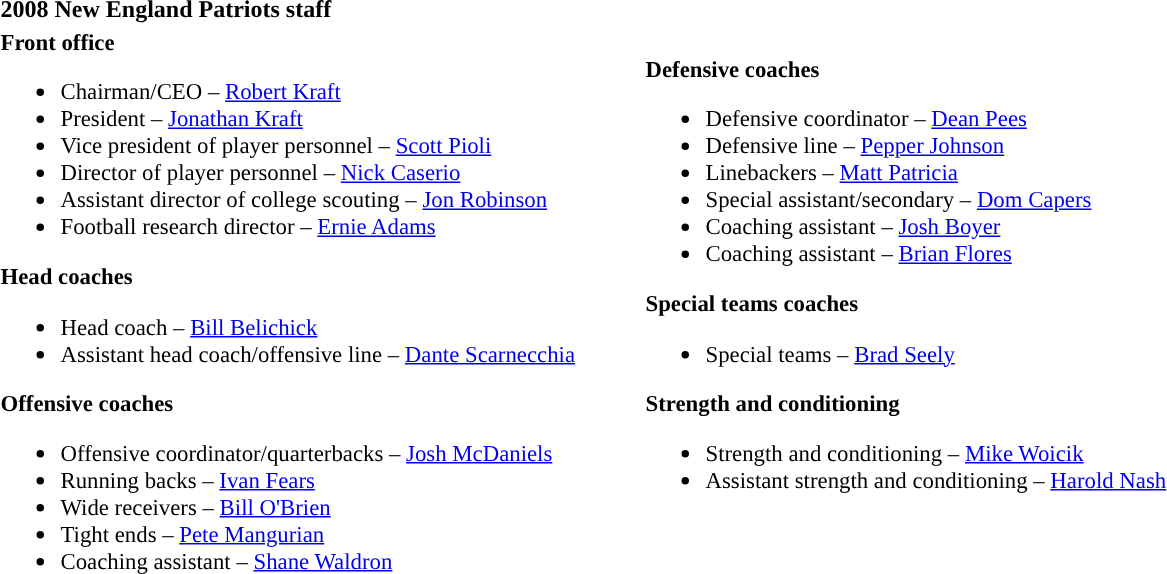<table class="toccolours" style="text-align: left;">
<tr>
<th colspan="7"><strong>2008 New England Patriots staff</strong></th>
</tr>
<tr>
<td style="font-size: 95%;" valign="top"><strong>Front office</strong><br><ul><li>Chairman/CEO – <a href='#'>Robert Kraft</a></li><li>President – <a href='#'>Jonathan Kraft</a></li><li>Vice president of player personnel – <a href='#'>Scott Pioli</a></li><li>Director of player personnel – <a href='#'>Nick Caserio</a></li><li>Assistant director of college scouting – <a href='#'>Jon Robinson</a></li><li>Football research director – <a href='#'>Ernie Adams</a></li></ul><strong>Head coaches</strong><ul><li>Head coach – <a href='#'>Bill Belichick</a></li><li>Assistant head coach/offensive line – <a href='#'>Dante Scarnecchia</a></li></ul><strong>Offensive coaches</strong><ul><li>Offensive coordinator/quarterbacks – <a href='#'>Josh McDaniels</a></li><li>Running backs – <a href='#'>Ivan Fears</a></li><li>Wide receivers – <a href='#'>Bill O'Brien</a></li><li>Tight ends – <a href='#'>Pete Mangurian</a></li><li>Coaching assistant – <a href='#'>Shane Waldron</a></li></ul></td>
<td width="35"> </td>
<td valign="top"></td>
<td style="font-size: 95%;" valign="top"><br><strong>Defensive coaches</strong><ul><li>Defensive coordinator – <a href='#'>Dean Pees</a></li><li>Defensive line – <a href='#'>Pepper Johnson</a></li><li>Linebackers – <a href='#'>Matt Patricia</a></li><li>Special assistant/secondary – <a href='#'>Dom Capers</a></li><li>Coaching assistant – <a href='#'>Josh Boyer</a></li><li>Coaching assistant – <a href='#'>Brian Flores</a></li></ul><strong>Special teams coaches</strong><ul><li>Special teams – <a href='#'>Brad Seely</a></li></ul><strong>Strength and conditioning</strong><ul><li>Strength and conditioning – <a href='#'>Mike Woicik</a></li><li>Assistant strength and conditioning – <a href='#'>Harold Nash</a></li></ul></td>
</tr>
</table>
